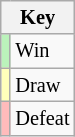<table class="wikitable" style="font-size: 85%">
<tr>
<th colspan=2>Key</th>
</tr>
<tr>
<td bgcolor=#BBF3BB></td>
<td>Win</td>
</tr>
<tr>
<td bgcolor=#FFFFBB></td>
<td>Draw</td>
</tr>
<tr>
<td bgcolor=#FFBBBB></td>
<td>Defeat</td>
</tr>
</table>
